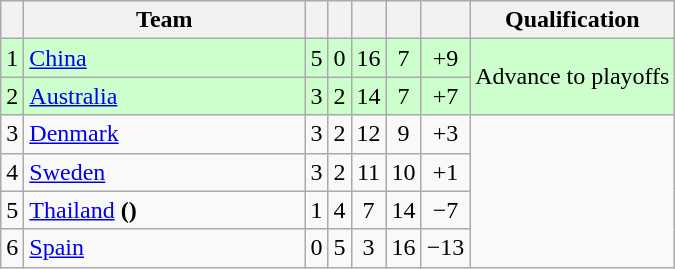<table class=wikitable style="text-align:center;">
<tr>
<th></th>
<th style="width:180px;">Team</th>
<th></th>
<th></th>
<th></th>
<th></th>
<th></th>
<th>Qualification</th>
</tr>
<tr bgcolor=#ccffcc>
<td>1</td>
<td align=left> <a href='#'>China</a></td>
<td>5</td>
<td>0</td>
<td>16</td>
<td>7</td>
<td>+9</td>
<td rowspan=2>Advance to playoffs</td>
</tr>
<tr bgcolor=#ccffcc>
<td>2</td>
<td align=left> <a href='#'>Australia</a></td>
<td>3</td>
<td>2</td>
<td>14</td>
<td>7</td>
<td>+7</td>
</tr>
<tr>
<td>3</td>
<td align=left> <a href='#'>Denmark</a></td>
<td>3</td>
<td>2</td>
<td>12</td>
<td>9</td>
<td>+3</td>
<td rowspan=4></td>
</tr>
<tr>
<td>4</td>
<td align=left> <a href='#'>Sweden</a></td>
<td>3</td>
<td>2</td>
<td>11</td>
<td>10</td>
<td>+1</td>
</tr>
<tr>
<td>5</td>
<td align=left> <a href='#'>Thailand</a> <strong>()</strong></td>
<td>1</td>
<td>4</td>
<td>7</td>
<td>14</td>
<td>−7</td>
</tr>
<tr>
<td>6</td>
<td align=left> <a href='#'>Spain</a></td>
<td>0</td>
<td>5</td>
<td>3</td>
<td>16</td>
<td>−13</td>
</tr>
</table>
